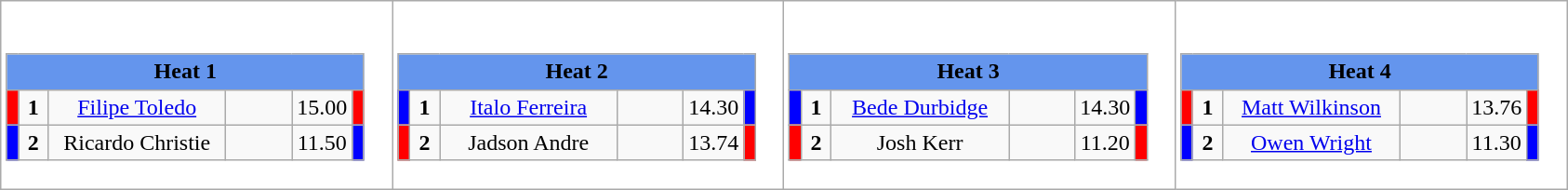<table class="wikitable" style="background:#fff;">
<tr>
<td><div><br><table class="wikitable">
<tr>
<td colspan="6"  style="text-align:center; background:#6495ed;"><strong>Heat 1</strong></td>
</tr>
<tr>
<td style="width:01px; background: #f00;"></td>
<td style="width:14px; text-align:center;"><strong>1</strong></td>
<td style="width:120px; text-align:center;"><a href='#'>Filipe Toledo</a></td>
<td style="width:40px; text-align:center;"></td>
<td style="width:20px; text-align:center;">15.00</td>
<td style="width:01px; background: #f00;"></td>
</tr>
<tr>
<td style="width:01px; background: #00f;"></td>
<td style="width:14px; text-align:center;"><strong>2</strong></td>
<td style="width:120px; text-align:center;">Ricardo Christie</td>
<td style="width:40px; text-align:center;"></td>
<td style="width:20px; text-align:center;">11.50</td>
<td style="width:01px; background: #00f;"></td>
</tr>
</table>
</div></td>
<td><div><br><table class="wikitable">
<tr>
<td colspan="6"  style="text-align:center; background:#6495ed;"><strong>Heat 2</strong></td>
</tr>
<tr>
<td style="width:01px; background: #00f;"></td>
<td style="width:14px; text-align:center;"><strong>1</strong></td>
<td style="width:120px; text-align:center;"><a href='#'>Italo Ferreira</a></td>
<td style="width:40px; text-align:center;"></td>
<td style="width:20px; text-align:center;">14.30</td>
<td style="width:01px; background: #00f;"></td>
</tr>
<tr>
<td style="width:01px; background: #f00;"></td>
<td style="width:14px; text-align:center;"><strong>2</strong></td>
<td style="width:120px; text-align:center;">Jadson Andre</td>
<td style="width:40px; text-align:center;"></td>
<td style="width:20px; text-align:center;">13.74</td>
<td style="width:01px; background: #f00;"></td>
</tr>
</table>
</div></td>
<td><div><br><table class="wikitable">
<tr>
<td colspan="6"  style="text-align:center; background:#6495ed;"><strong>Heat 3</strong></td>
</tr>
<tr>
<td style="width:01px; background: #00f;"></td>
<td style="width:14px; text-align:center;"><strong>1</strong></td>
<td style="width:120px; text-align:center;"><a href='#'>Bede Durbidge</a></td>
<td style="width:40px; text-align:center;"></td>
<td style="width:20px; text-align:center;">14.30</td>
<td style="width:01px; background: #00f;"></td>
</tr>
<tr>
<td style="width:01px; background: #f00;"></td>
<td style="width:14px; text-align:center;"><strong>2</strong></td>
<td style="width:120px; text-align:center;">Josh Kerr</td>
<td style="width:40px; text-align:center;"></td>
<td style="width:20px; text-align:center;">11.20</td>
<td style="width:01px; background: #f00;"></td>
</tr>
</table>
</div></td>
<td><div><br><table class="wikitable">
<tr>
<td colspan="6"  style="text-align:center; background:#6495ed;"><strong>Heat 4</strong></td>
</tr>
<tr>
<td style="width:01px; background: #f00;"></td>
<td style="width:14px; text-align:center;"><strong>1</strong></td>
<td style="width:120px; text-align:center;"><a href='#'>Matt Wilkinson</a></td>
<td style="width:40px; text-align:center;"></td>
<td style="width:20px; text-align:center;">13.76</td>
<td style="width:01px; background: #f00;"></td>
</tr>
<tr>
<td style="width:01px; background: #00f;"></td>
<td style="width:14px; text-align:center;"><strong>2</strong></td>
<td style="width:120px; text-align:center;"><a href='#'>Owen Wright</a></td>
<td style="width:40px; text-align:center;"></td>
<td style="width:20px; text-align:center;">11.30</td>
<td style="width:01px; background: #00f;"></td>
</tr>
</table>
</div></td>
</tr>
</table>
